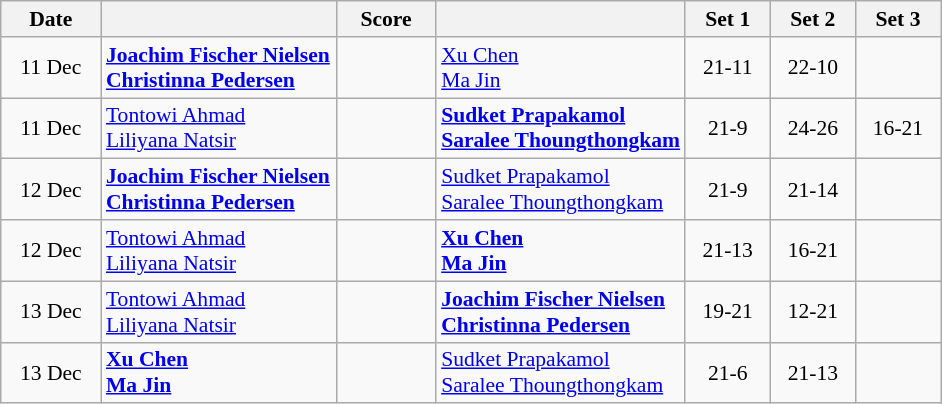<table class="wikitable" style="text-align: center; font-size:90% ">
<tr>
<th width="60">Date</th>
<th align="right" width="150"></th>
<th width="60">Score</th>
<th align="left" width="150"></th>
<th width="50">Set 1</th>
<th width="50">Set 2</th>
<th width="50">Set 3</th>
</tr>
<tr>
<td>11 Dec</td>
<td align=left nowrap><strong> <a href='#'>Joachim Fischer Nielsen</a><br> <a href='#'>Christinna Pedersen</a></strong></td>
<td align=center></td>
<td align=left> <a href='#'>Xu Chen</a><br> <a href='#'>Ma Jin</a></td>
<td>21-11</td>
<td>22-10</td>
<td></td>
</tr>
<tr>
<td>11 Dec</td>
<td align=left> <a href='#'>Tontowi Ahmad</a><br> <a href='#'>Liliyana Natsir</a></td>
<td align=center></td>
<td align=left nowrap><strong> <a href='#'>Sudket Prapakamol</a><br> <a href='#'>Saralee Thoungthongkam</a></strong></td>
<td>21-9</td>
<td>24-26</td>
<td>16-21</td>
</tr>
<tr>
<td>12 Dec</td>
<td align=left nowrap><strong> <a href='#'>Joachim Fischer Nielsen</a><br> <a href='#'>Christinna Pedersen</a></strong></td>
<td align=center></td>
<td align=left nowrap> <a href='#'>Sudket Prapakamol</a><br> <a href='#'>Saralee Thoungthongkam</a></td>
<td>21-9</td>
<td>21-14</td>
<td></td>
</tr>
<tr>
<td>12 Dec</td>
<td align=left> <a href='#'>Tontowi Ahmad</a><br> <a href='#'>Liliyana Natsir</a></td>
<td align=center></td>
<td align=left><strong> <a href='#'>Xu Chen</a><br> <a href='#'>Ma Jin</a></strong></td>
<td>21-13</td>
<td>16-21</td>
<td></td>
</tr>
<tr>
<td>13 Dec</td>
<td align=left> <a href='#'>Tontowi Ahmad</a><br> <a href='#'>Liliyana Natsir</a></td>
<td align=center></td>
<td align=left><strong> <a href='#'>Joachim Fischer Nielsen</a><br> <a href='#'>Christinna Pedersen</a></strong></td>
<td>19-21</td>
<td>12-21</td>
<td></td>
</tr>
<tr>
<td>13 Dec</td>
<td align=left><strong> <a href='#'>Xu Chen</a><br> <a href='#'>Ma Jin</a></strong></td>
<td align=center></td>
<td align=left nowrap> <a href='#'>Sudket Prapakamol</a><br> <a href='#'>Saralee Thoungthongkam</a></td>
<td>21-6</td>
<td>21-13</td>
<td></td>
</tr>
</table>
